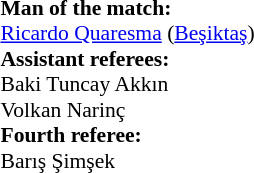<table width=100% style="font-size: 90%">
<tr>
<td><br><strong>Man of the match:</strong>
<br> <a href='#'>Ricardo Quaresma</a> (<a href='#'>Beşiktaş</a>)
<br> <strong>Assistant referees:</strong>
<br> Baki Tuncay Akkın
<br> Volkan Narinç
<br><strong>Fourth referee:</strong>
<br> Barış Şimşek</td>
</tr>
</table>
